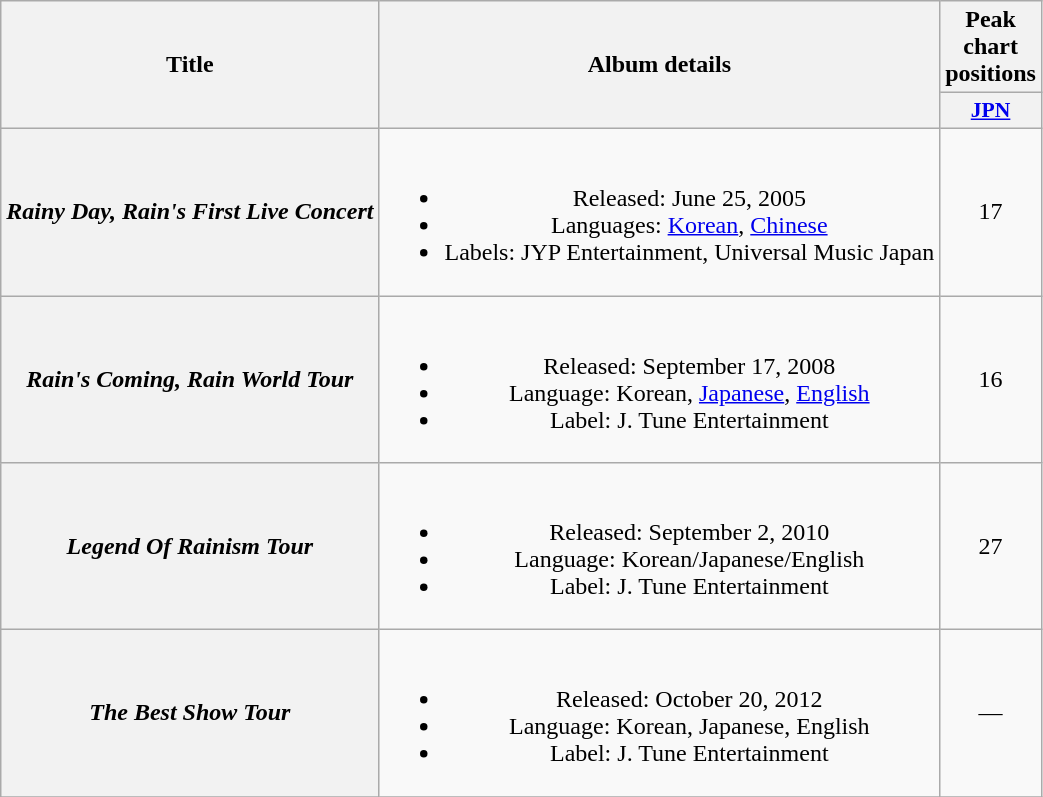<table class="wikitable plainrowheaders" style="text-align:center;">
<tr>
<th scope="col" rowspan="2">Title</th>
<th scope="col" rowspan="2">Album details</th>
<th>Peak chart positions</th>
</tr>
<tr>
<th scope="col" style="width:3em;font-size:90%;"><a href='#'>JPN</a><br></th>
</tr>
<tr>
<th scope="row"><em>Rainy Day, Rain's First Live Concert</em></th>
<td><br><ul><li>Released: June 25, 2005</li><li>Languages: <a href='#'>Korean</a>, <a href='#'>Chinese</a></li><li>Labels: JYP Entertainment, Universal Music Japan</li></ul></td>
<td>17</td>
</tr>
<tr>
<th scope="row"><em>Rain's Coming, Rain World Tour</em></th>
<td><br><ul><li>Released: September 17, 2008</li><li>Language: Korean, <a href='#'>Japanese</a>, <a href='#'>English</a></li><li>Label: J. Tune Entertainment</li></ul></td>
<td>16</td>
</tr>
<tr>
<th scope="row"><em>Legend Of Rainism Tour</em></th>
<td><br><ul><li>Released: September 2, 2010</li><li>Language: Korean/Japanese/English</li><li>Label: J. Tune Entertainment</li></ul></td>
<td>27</td>
</tr>
<tr>
<th scope="row"><em>The Best Show Tour</em></th>
<td><br><ul><li>Released: October 20, 2012</li><li>Language: Korean, Japanese, English</li><li>Label: J. Tune Entertainment</li></ul></td>
<td>—</td>
</tr>
<tr>
</tr>
</table>
